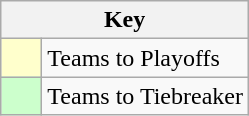<table class="wikitable" style="text-align: center;">
<tr>
<th colspan=2>Key</th>
</tr>
<tr>
<td style="background:#ffffcc; width:20px;"></td>
<td align=left>Teams to Playoffs</td>
</tr>
<tr>
<td style="background:#ccffcc; width:20px;"></td>
<td align=left>Teams to Tiebreaker</td>
</tr>
</table>
